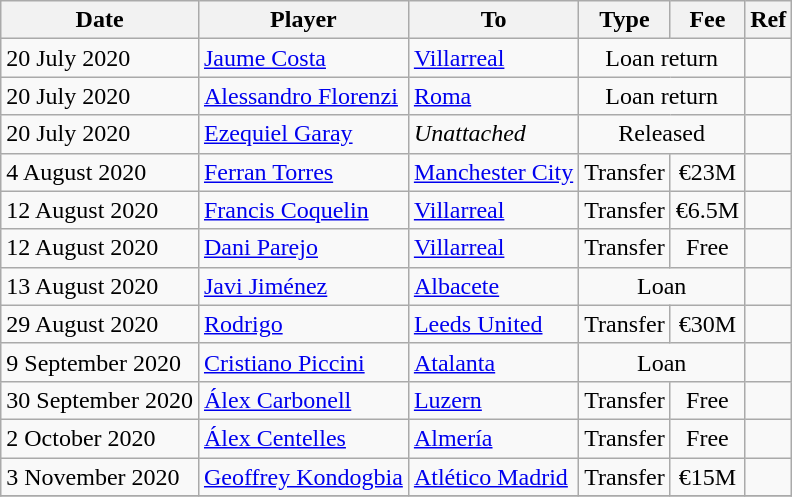<table class="wikitable">
<tr>
<th>Date</th>
<th>Player</th>
<th>To</th>
<th>Type</th>
<th>Fee</th>
<th>Ref</th>
</tr>
<tr>
<td>20 July 2020</td>
<td> <a href='#'>Jaume Costa</a></td>
<td><a href='#'>Villarreal</a></td>
<td align=center colspan=2>Loan return</td>
<td align=center></td>
</tr>
<tr>
<td>20 July 2020</td>
<td> <a href='#'>Alessandro Florenzi</a></td>
<td> <a href='#'>Roma</a></td>
<td align=center colspan=2>Loan return</td>
<td align=center></td>
</tr>
<tr>
<td>20 July 2020</td>
<td> <a href='#'>Ezequiel Garay</a></td>
<td><em>Unattached</em></td>
<td align=center colspan=2>Released</td>
<td align=center></td>
</tr>
<tr>
<td>4 August 2020</td>
<td> <a href='#'>Ferran Torres</a></td>
<td> <a href='#'>Manchester City</a></td>
<td align=center>Transfer</td>
<td align=center>€23M</td>
<td align=center></td>
</tr>
<tr>
<td>12 August 2020</td>
<td> <a href='#'>Francis Coquelin</a></td>
<td><a href='#'>Villarreal</a></td>
<td align=center>Transfer</td>
<td align=center>€6.5M</td>
<td align=center></td>
</tr>
<tr>
<td>12 August 2020</td>
<td> <a href='#'>Dani Parejo</a></td>
<td><a href='#'>Villarreal</a></td>
<td align=center>Transfer</td>
<td align=center>Free</td>
<td align=center></td>
</tr>
<tr>
<td>13 August 2020</td>
<td> <a href='#'>Javi Jiménez</a></td>
<td><a href='#'>Albacete</a></td>
<td align=center colspan=2>Loan</td>
<td align=center></td>
</tr>
<tr>
<td>29 August 2020</td>
<td> <a href='#'>Rodrigo</a></td>
<td> <a href='#'>Leeds United</a></td>
<td align=center>Transfer</td>
<td align=center>€30M</td>
<td align=center></td>
</tr>
<tr>
<td>9 September 2020</td>
<td> <a href='#'>Cristiano Piccini</a></td>
<td> <a href='#'>Atalanta</a></td>
<td align=center colspan=2>Loan</td>
<td align=center></td>
</tr>
<tr>
<td>30 September 2020</td>
<td> <a href='#'>Álex Carbonell</a></td>
<td> <a href='#'>Luzern</a></td>
<td align=center>Transfer</td>
<td align=center>Free</td>
<td align=center></td>
</tr>
<tr>
<td>2 October 2020</td>
<td> <a href='#'>Álex Centelles</a></td>
<td><a href='#'>Almería</a></td>
<td align=center>Transfer</td>
<td align=center>Free</td>
<td align=center></td>
</tr>
<tr>
<td>3 November 2020</td>
<td> <a href='#'>Geoffrey Kondogbia</a></td>
<td><a href='#'>Atlético Madrid</a></td>
<td align=center>Transfer</td>
<td align=center>€15M</td>
<td align=center></td>
</tr>
<tr>
</tr>
</table>
